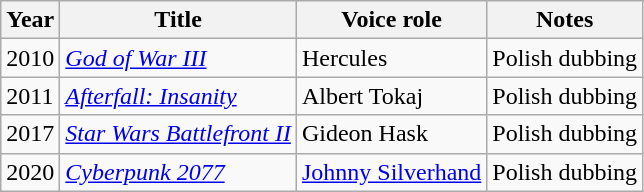<table class="wikitable sortable">
<tr>
<th>Year</th>
<th>Title</th>
<th>Voice role</th>
<th class="unsortable">Notes</th>
</tr>
<tr>
<td>2010</td>
<td><em><a href='#'>God of War III</a></em></td>
<td>Hercules</td>
<td>Polish dubbing</td>
</tr>
<tr>
<td>2011</td>
<td><em><a href='#'>Afterfall: Insanity</a></em></td>
<td>Albert Tokaj</td>
<td>Polish dubbing</td>
</tr>
<tr>
<td>2017</td>
<td><em><a href='#'>Star Wars Battlefront II</a></em></td>
<td>Gideon Hask</td>
<td>Polish dubbing</td>
</tr>
<tr>
<td>2020</td>
<td><em><a href='#'>Cyberpunk 2077</a></em></td>
<td><a href='#'>Johnny Silverhand</a></td>
<td>Polish dubbing</td>
</tr>
</table>
